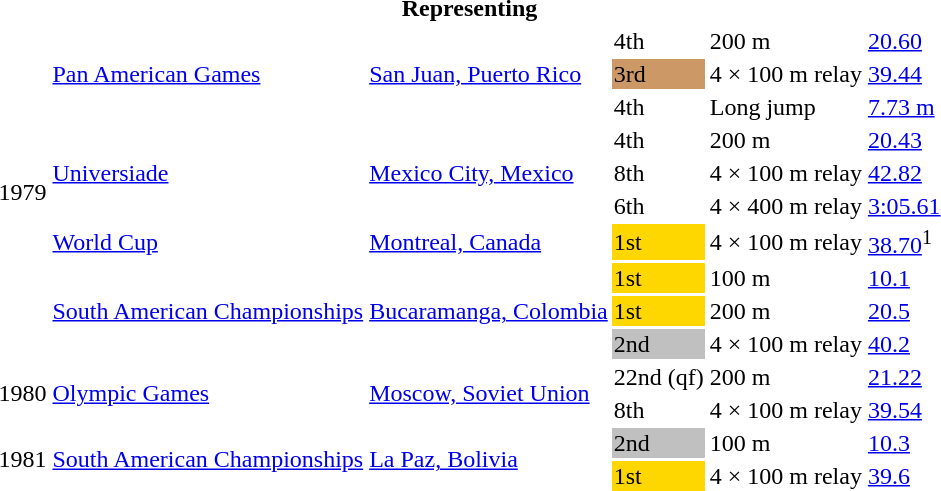<table>
<tr>
<th colspan="6">Representing </th>
</tr>
<tr>
<td rowspan=10>1979</td>
<td rowspan=3><a href='#'>Pan American Games</a></td>
<td rowspan=3><a href='#'>San Juan, Puerto Rico</a></td>
<td>4th</td>
<td>200 m</td>
<td><a href='#'>20.60</a></td>
</tr>
<tr>
<td bgcolor=cc9966>3rd</td>
<td>4 × 100 m relay</td>
<td><a href='#'>39.44</a></td>
</tr>
<tr>
<td>4th</td>
<td>Long jump</td>
<td><a href='#'>7.73 m</a></td>
</tr>
<tr>
<td rowspan=3><a href='#'>Universiade</a></td>
<td rowspan=3><a href='#'>Mexico City, Mexico</a></td>
<td>4th</td>
<td>200 m</td>
<td><a href='#'>20.43</a></td>
</tr>
<tr>
<td>8th</td>
<td>4 × 100 m relay</td>
<td><a href='#'>42.82</a></td>
</tr>
<tr>
<td>6th</td>
<td>4 × 400 m relay</td>
<td><a href='#'>3:05.61</a></td>
</tr>
<tr>
<td><a href='#'>World Cup</a></td>
<td><a href='#'>Montreal, Canada</a></td>
<td bgcolor=gold>1st</td>
<td>4 × 100 m relay</td>
<td><a href='#'>38.70</a><sup>1</sup></td>
</tr>
<tr>
<td rowspan=3><a href='#'>South American Championships</a></td>
<td rowspan=3><a href='#'>Bucaramanga, Colombia</a></td>
<td bgcolor=gold>1st</td>
<td>100 m</td>
<td><a href='#'>10.1</a></td>
</tr>
<tr>
<td bgcolor=gold>1st</td>
<td>200 m</td>
<td><a href='#'>20.5</a></td>
</tr>
<tr>
<td bgcolor=silver>2nd</td>
<td>4 × 100 m relay</td>
<td><a href='#'>40.2</a></td>
</tr>
<tr>
<td rowspan=2>1980</td>
<td rowspan=2><a href='#'>Olympic Games</a></td>
<td rowspan=2><a href='#'>Moscow, Soviet Union</a></td>
<td>22nd (qf)</td>
<td>200 m</td>
<td><a href='#'>21.22</a></td>
</tr>
<tr>
<td>8th</td>
<td>4 × 100 m relay</td>
<td><a href='#'>39.54</a></td>
</tr>
<tr>
<td rowspan=2>1981</td>
<td rowspan=2><a href='#'>South American Championships</a></td>
<td rowspan=2><a href='#'>La Paz, Bolivia</a></td>
<td bgcolor=silver>2nd</td>
<td>100 m</td>
<td><a href='#'>10.3</a></td>
</tr>
<tr>
<td bgcolor=gold>1st</td>
<td>4 × 100 m relay</td>
<td><a href='#'>39.6</a></td>
</tr>
</table>
